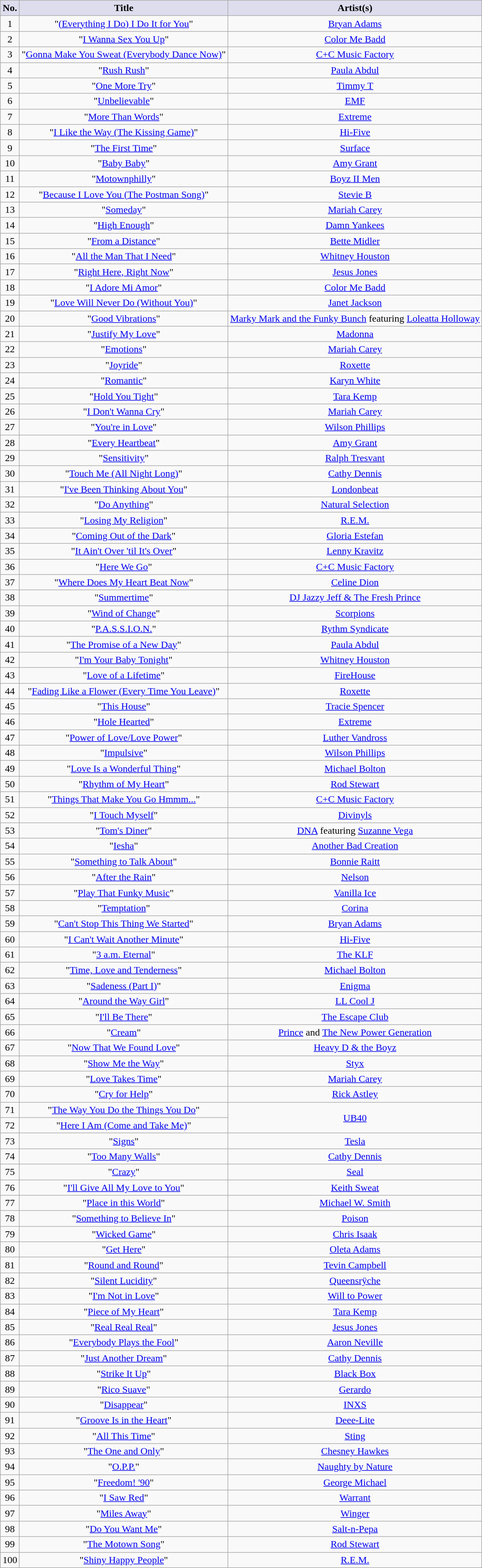<table class="wikitable sortable" style="text-align: center">
<tr>
<th scope="col" style="background:#dde;">No.</th>
<th scope="col" style="background:#dde;">Title</th>
<th scope="col" style="background:#dde;">Artist(s)</th>
</tr>
<tr>
<td>1</td>
<td>"<a href='#'>(Everything I Do) I Do It for You</a>"</td>
<td><a href='#'>Bryan Adams</a></td>
</tr>
<tr>
<td>2</td>
<td>"<a href='#'>I Wanna Sex You Up</a>"</td>
<td><a href='#'>Color Me Badd</a></td>
</tr>
<tr>
<td>3</td>
<td>"<a href='#'>Gonna Make You Sweat (Everybody Dance Now)</a>"</td>
<td><a href='#'>C+C Music Factory</a></td>
</tr>
<tr>
<td>4</td>
<td>"<a href='#'>Rush Rush</a>"</td>
<td><a href='#'>Paula Abdul</a></td>
</tr>
<tr>
<td>5</td>
<td>"<a href='#'>One More Try</a>"</td>
<td><a href='#'>Timmy T</a></td>
</tr>
<tr>
<td>6</td>
<td>"<a href='#'>Unbelievable</a>"</td>
<td><a href='#'>EMF</a></td>
</tr>
<tr>
<td>7</td>
<td>"<a href='#'>More Than Words</a>"</td>
<td><a href='#'>Extreme</a></td>
</tr>
<tr>
<td>8</td>
<td>"<a href='#'>I Like the Way (The Kissing Game)</a>"</td>
<td><a href='#'>Hi-Five</a></td>
</tr>
<tr>
<td>9</td>
<td>"<a href='#'>The First Time</a>"</td>
<td><a href='#'>Surface</a></td>
</tr>
<tr>
<td>10</td>
<td>"<a href='#'>Baby Baby</a>"</td>
<td><a href='#'>Amy Grant</a></td>
</tr>
<tr>
<td>11</td>
<td>"<a href='#'>Motownphilly</a>"</td>
<td><a href='#'>Boyz II Men</a></td>
</tr>
<tr>
<td>12</td>
<td>"<a href='#'>Because I Love You (The Postman Song)</a>"</td>
<td><a href='#'>Stevie B</a></td>
</tr>
<tr>
<td>13</td>
<td>"<a href='#'>Someday</a>"</td>
<td><a href='#'>Mariah Carey</a></td>
</tr>
<tr>
<td>14</td>
<td>"<a href='#'>High Enough</a>"</td>
<td><a href='#'>Damn Yankees</a></td>
</tr>
<tr>
<td>15</td>
<td>"<a href='#'>From a Distance</a>"</td>
<td><a href='#'>Bette Midler</a></td>
</tr>
<tr>
<td>16</td>
<td>"<a href='#'>All the Man That I Need</a>"</td>
<td><a href='#'>Whitney Houston</a></td>
</tr>
<tr>
<td>17</td>
<td>"<a href='#'>Right Here, Right Now</a>"</td>
<td><a href='#'>Jesus Jones</a></td>
</tr>
<tr>
<td>18</td>
<td>"<a href='#'>I Adore Mi Amor</a>"</td>
<td><a href='#'>Color Me Badd</a></td>
</tr>
<tr>
<td>19</td>
<td>"<a href='#'>Love Will Never Do (Without You)</a>"</td>
<td><a href='#'>Janet Jackson</a></td>
</tr>
<tr>
<td>20</td>
<td>"<a href='#'>Good Vibrations</a>"</td>
<td><a href='#'>Marky Mark and the Funky Bunch</a> featuring <a href='#'>Loleatta Holloway</a></td>
</tr>
<tr>
<td>21</td>
<td>"<a href='#'>Justify My Love</a>"</td>
<td><a href='#'>Madonna</a></td>
</tr>
<tr>
<td>22</td>
<td>"<a href='#'>Emotions</a>"</td>
<td><a href='#'>Mariah Carey</a></td>
</tr>
<tr>
<td>23</td>
<td>"<a href='#'>Joyride</a>"</td>
<td><a href='#'>Roxette</a></td>
</tr>
<tr>
<td>24</td>
<td>"<a href='#'>Romantic</a>"</td>
<td><a href='#'>Karyn White</a></td>
</tr>
<tr>
<td>25</td>
<td>"<a href='#'>Hold You Tight</a>"</td>
<td><a href='#'>Tara Kemp</a></td>
</tr>
<tr>
<td>26</td>
<td>"<a href='#'>I Don't Wanna Cry</a>"</td>
<td><a href='#'>Mariah Carey</a></td>
</tr>
<tr>
<td>27</td>
<td>"<a href='#'>You're in Love</a>"</td>
<td><a href='#'>Wilson Phillips</a></td>
</tr>
<tr>
<td>28</td>
<td>"<a href='#'>Every Heartbeat</a>"</td>
<td><a href='#'>Amy Grant</a></td>
</tr>
<tr>
<td>29</td>
<td>"<a href='#'>Sensitivity</a>"</td>
<td><a href='#'>Ralph Tresvant</a></td>
</tr>
<tr>
<td>30</td>
<td>"<a href='#'>Touch Me (All Night Long)</a>"</td>
<td><a href='#'>Cathy Dennis</a></td>
</tr>
<tr>
<td>31</td>
<td>"<a href='#'>I've Been Thinking About You</a>"</td>
<td><a href='#'>Londonbeat</a></td>
</tr>
<tr>
<td>32</td>
<td>"<a href='#'>Do Anything</a>"</td>
<td><a href='#'>Natural Selection</a></td>
</tr>
<tr>
<td>33</td>
<td>"<a href='#'>Losing My Religion</a>"</td>
<td><a href='#'>R.E.M.</a></td>
</tr>
<tr>
<td>34</td>
<td>"<a href='#'>Coming Out of the Dark</a>"</td>
<td><a href='#'>Gloria Estefan</a></td>
</tr>
<tr>
<td>35</td>
<td>"<a href='#'>It Ain't Over 'til It's Over</a>"</td>
<td><a href='#'>Lenny Kravitz</a></td>
</tr>
<tr>
<td>36</td>
<td>"<a href='#'>Here We Go</a>"</td>
<td><a href='#'>C+C Music Factory</a></td>
</tr>
<tr>
<td>37</td>
<td>"<a href='#'>Where Does My Heart Beat Now</a>"</td>
<td><a href='#'>Celine Dion</a></td>
</tr>
<tr>
<td>38</td>
<td>"<a href='#'>Summertime</a>"</td>
<td><a href='#'>DJ Jazzy Jeff & The Fresh Prince</a></td>
</tr>
<tr>
<td>39</td>
<td>"<a href='#'>Wind of Change</a>"</td>
<td><a href='#'>Scorpions</a></td>
</tr>
<tr>
<td>40</td>
<td>"<a href='#'>P.A.S.S.I.O.N.</a>"</td>
<td><a href='#'>Rythm Syndicate</a></td>
</tr>
<tr>
<td>41</td>
<td>"<a href='#'>The Promise of a New Day</a>"</td>
<td><a href='#'>Paula Abdul</a></td>
</tr>
<tr>
<td>42</td>
<td>"<a href='#'>I'm Your Baby Tonight</a>"</td>
<td><a href='#'>Whitney Houston</a></td>
</tr>
<tr>
<td>43</td>
<td>"<a href='#'>Love of a Lifetime</a>"</td>
<td><a href='#'>FireHouse</a></td>
</tr>
<tr>
<td>44</td>
<td>"<a href='#'>Fading Like a Flower (Every Time You Leave)</a>"</td>
<td><a href='#'>Roxette</a></td>
</tr>
<tr>
<td>45</td>
<td>"<a href='#'>This House</a>"</td>
<td><a href='#'>Tracie Spencer</a></td>
</tr>
<tr>
<td>46</td>
<td>"<a href='#'>Hole Hearted</a>"</td>
<td><a href='#'>Extreme</a></td>
</tr>
<tr>
<td>47</td>
<td>"<a href='#'>Power of Love/Love Power</a>"</td>
<td><a href='#'>Luther Vandross</a></td>
</tr>
<tr>
<td>48</td>
<td>"<a href='#'>Impulsive</a>"</td>
<td><a href='#'>Wilson Phillips</a></td>
</tr>
<tr>
<td>49</td>
<td>"<a href='#'>Love Is a Wonderful Thing</a>"</td>
<td><a href='#'>Michael Bolton</a></td>
</tr>
<tr>
<td>50</td>
<td>"<a href='#'>Rhythm of My Heart</a>"</td>
<td><a href='#'>Rod Stewart</a></td>
</tr>
<tr>
<td>51</td>
<td>"<a href='#'>Things That Make You Go Hmmm...</a>"</td>
<td><a href='#'>C+C Music Factory</a></td>
</tr>
<tr>
<td>52</td>
<td>"<a href='#'>I Touch Myself</a>"</td>
<td><a href='#'>Divinyls</a></td>
</tr>
<tr>
<td>53</td>
<td>"<a href='#'>Tom's Diner</a>"</td>
<td><a href='#'>DNA</a> featuring <a href='#'>Suzanne Vega</a></td>
</tr>
<tr>
<td>54</td>
<td>"<a href='#'>Iesha</a>"</td>
<td><a href='#'>Another Bad Creation</a></td>
</tr>
<tr>
<td>55</td>
<td>"<a href='#'>Something to Talk About</a>"</td>
<td><a href='#'>Bonnie Raitt</a></td>
</tr>
<tr>
<td>56</td>
<td>"<a href='#'>After the Rain</a>"</td>
<td><a href='#'>Nelson</a></td>
</tr>
<tr>
<td>57</td>
<td>"<a href='#'>Play That Funky Music</a>"</td>
<td><a href='#'>Vanilla Ice</a></td>
</tr>
<tr>
<td>58</td>
<td>"<a href='#'>Temptation</a>"</td>
<td><a href='#'>Corina</a></td>
</tr>
<tr>
<td>59</td>
<td>"<a href='#'>Can't Stop This Thing We Started</a>"</td>
<td><a href='#'>Bryan Adams</a></td>
</tr>
<tr>
<td>60</td>
<td>"<a href='#'>I Can't Wait Another Minute</a>"</td>
<td><a href='#'>Hi-Five</a></td>
</tr>
<tr>
<td>61</td>
<td>"<a href='#'>3 a.m. Eternal</a>"</td>
<td><a href='#'>The KLF</a></td>
</tr>
<tr>
<td>62</td>
<td>"<a href='#'>Time, Love and Tenderness</a>"</td>
<td><a href='#'>Michael Bolton</a></td>
</tr>
<tr>
<td>63</td>
<td>"<a href='#'>Sadeness (Part I)</a>"</td>
<td><a href='#'>Enigma</a></td>
</tr>
<tr>
<td>64</td>
<td>"<a href='#'>Around the Way Girl</a>"</td>
<td><a href='#'>LL Cool J</a></td>
</tr>
<tr>
<td>65</td>
<td>"<a href='#'>I'll Be There</a>"</td>
<td><a href='#'>The Escape Club</a></td>
</tr>
<tr>
<td>66</td>
<td>"<a href='#'>Cream</a>"</td>
<td><a href='#'>Prince</a> and <a href='#'>The New Power Generation</a></td>
</tr>
<tr>
<td>67</td>
<td>"<a href='#'>Now That We Found Love</a>"</td>
<td><a href='#'>Heavy D & the Boyz</a></td>
</tr>
<tr>
<td>68</td>
<td>"<a href='#'>Show Me the Way</a>"</td>
<td><a href='#'>Styx</a></td>
</tr>
<tr>
<td>69</td>
<td>"<a href='#'>Love Takes Time</a>"</td>
<td><a href='#'>Mariah Carey</a></td>
</tr>
<tr>
<td>70</td>
<td>"<a href='#'>Cry for Help</a>"</td>
<td><a href='#'>Rick Astley</a></td>
</tr>
<tr>
<td>71</td>
<td>"<a href='#'>The Way You Do the Things You Do</a>"</td>
<td rowspan="2"><a href='#'>UB40</a></td>
</tr>
<tr>
<td>72</td>
<td>"<a href='#'>Here I Am (Come and Take Me)</a>"</td>
</tr>
<tr>
<td>73</td>
<td>"<a href='#'>Signs</a>"</td>
<td><a href='#'>Tesla</a></td>
</tr>
<tr>
<td>74</td>
<td>"<a href='#'>Too Many Walls</a>"</td>
<td><a href='#'>Cathy Dennis</a></td>
</tr>
<tr>
<td>75</td>
<td>"<a href='#'>Crazy</a>"</td>
<td><a href='#'>Seal</a></td>
</tr>
<tr>
<td>76</td>
<td>"<a href='#'>I'll Give All My Love to You</a>"</td>
<td><a href='#'>Keith Sweat</a></td>
</tr>
<tr>
<td>77</td>
<td>"<a href='#'>Place in this World</a>"</td>
<td><a href='#'>Michael W. Smith</a></td>
</tr>
<tr>
<td>78</td>
<td>"<a href='#'>Something to Believe In</a>"</td>
<td><a href='#'>Poison</a></td>
</tr>
<tr>
<td>79</td>
<td>"<a href='#'>Wicked Game</a>"</td>
<td><a href='#'>Chris Isaak</a></td>
</tr>
<tr>
<td>80</td>
<td>"<a href='#'>Get Here</a>"</td>
<td><a href='#'>Oleta Adams</a></td>
</tr>
<tr>
<td>81</td>
<td>"<a href='#'>Round and Round</a>"</td>
<td><a href='#'>Tevin Campbell</a></td>
</tr>
<tr>
<td>82</td>
<td>"<a href='#'>Silent Lucidity</a>"</td>
<td><a href='#'>Queensrÿche</a></td>
</tr>
<tr>
<td>83</td>
<td>"<a href='#'>I'm Not in Love</a>"</td>
<td><a href='#'>Will to Power</a></td>
</tr>
<tr>
<td>84</td>
<td>"<a href='#'>Piece of My Heart</a>"</td>
<td><a href='#'>Tara Kemp</a></td>
</tr>
<tr>
<td>85</td>
<td>"<a href='#'>Real Real Real</a>"</td>
<td><a href='#'>Jesus Jones</a></td>
</tr>
<tr>
<td>86</td>
<td>"<a href='#'>Everybody Plays the Fool</a>"</td>
<td><a href='#'>Aaron Neville</a></td>
</tr>
<tr>
<td>87</td>
<td>"<a href='#'>Just Another Dream</a>"</td>
<td><a href='#'>Cathy Dennis</a></td>
</tr>
<tr>
<td>88</td>
<td>"<a href='#'>Strike It Up</a>"</td>
<td><a href='#'>Black Box</a></td>
</tr>
<tr>
<td>89</td>
<td>"<a href='#'>Rico Suave</a>"</td>
<td><a href='#'>Gerardo</a></td>
</tr>
<tr>
<td>90</td>
<td>"<a href='#'>Disappear</a>"</td>
<td><a href='#'>INXS</a></td>
</tr>
<tr>
<td>91</td>
<td>"<a href='#'>Groove Is in the Heart</a>"</td>
<td><a href='#'>Deee-Lite</a></td>
</tr>
<tr>
<td>92</td>
<td>"<a href='#'>All This Time</a>"</td>
<td><a href='#'>Sting</a></td>
</tr>
<tr>
<td>93</td>
<td>"<a href='#'>The One and Only</a>"</td>
<td><a href='#'>Chesney Hawkes</a></td>
</tr>
<tr>
<td>94</td>
<td>"<a href='#'>O.P.P.</a>"</td>
<td><a href='#'>Naughty by Nature</a></td>
</tr>
<tr>
<td>95</td>
<td>"<a href='#'>Freedom! '90</a>"</td>
<td><a href='#'>George Michael</a></td>
</tr>
<tr>
<td>96</td>
<td>"<a href='#'>I Saw Red</a>"</td>
<td><a href='#'>Warrant</a></td>
</tr>
<tr>
<td>97</td>
<td>"<a href='#'>Miles Away</a>"</td>
<td><a href='#'>Winger</a></td>
</tr>
<tr>
<td>98</td>
<td>"<a href='#'>Do You Want Me</a>"</td>
<td><a href='#'>Salt-n-Pepa</a></td>
</tr>
<tr>
<td>99</td>
<td>"<a href='#'>The Motown Song</a>"</td>
<td><a href='#'>Rod Stewart</a></td>
</tr>
<tr>
<td>100</td>
<td>"<a href='#'>Shiny Happy People</a>"</td>
<td><a href='#'>R.E.M.</a></td>
</tr>
</table>
